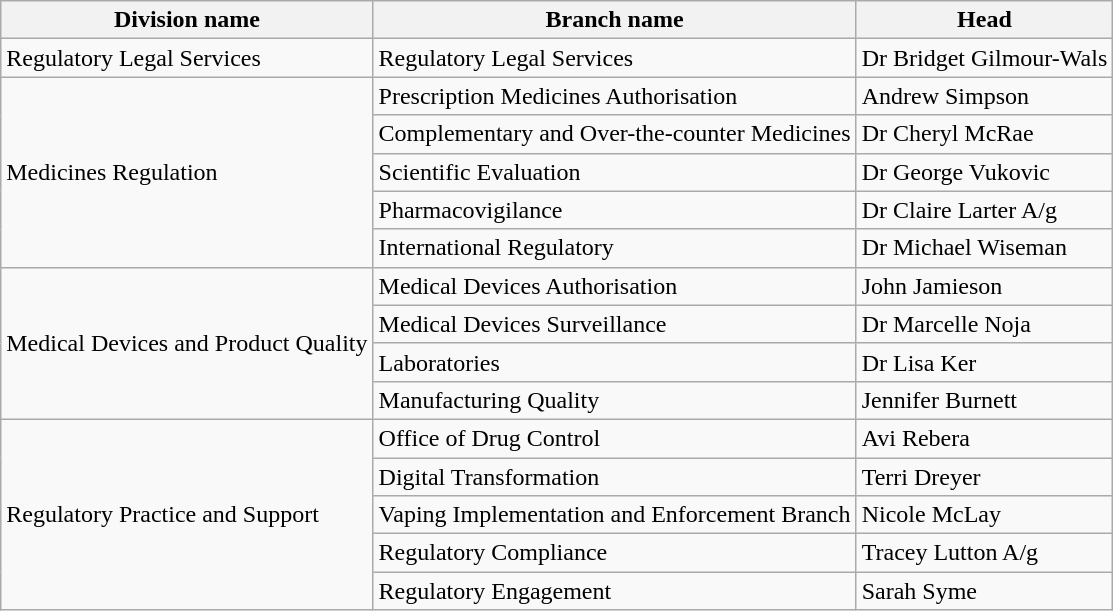<table class="wikitable">
<tr>
<th>Division name</th>
<th>Branch name</th>
<th>Head</th>
</tr>
<tr>
<td>Regulatory Legal Services</td>
<td>Regulatory Legal Services</td>
<td>Dr Bridget Gilmour-Wals</td>
</tr>
<tr>
<td rowspan="5">Medicines Regulation</td>
<td>Prescription Medicines Authorisation</td>
<td>Andrew Simpson</td>
</tr>
<tr>
<td>Complementary and Over-the-counter Medicines</td>
<td>Dr Cheryl McRae</td>
</tr>
<tr>
<td>Scientific Evaluation</td>
<td>Dr George Vukovic</td>
</tr>
<tr>
<td>Pharmacovigilance</td>
<td>Dr Claire Larter A/g</td>
</tr>
<tr>
<td>International Regulatory</td>
<td>Dr Michael Wiseman</td>
</tr>
<tr>
<td rowspan="4">Medical Devices and Product Quality</td>
<td>Medical Devices Authorisation</td>
<td>John Jamieson</td>
</tr>
<tr>
<td>Medical Devices Surveillance</td>
<td>Dr Marcelle Noja</td>
</tr>
<tr>
<td>Laboratories</td>
<td>Dr Lisa Ker</td>
</tr>
<tr>
<td>Manufacturing Quality</td>
<td>Jennifer Burnett</td>
</tr>
<tr>
<td rowspan="5">Regulatory Practice and Support</td>
<td>Office of Drug Control</td>
<td>Avi Rebera</td>
</tr>
<tr>
<td>Digital Transformation</td>
<td>Terri Dreyer</td>
</tr>
<tr>
<td>Vaping Implementation and Enforcement Branch</td>
<td>Nicole McLay</td>
</tr>
<tr>
<td>Regulatory Compliance</td>
<td>Tracey Lutton A/g</td>
</tr>
<tr>
<td>Regulatory Engagement</td>
<td>Sarah Syme</td>
</tr>
</table>
